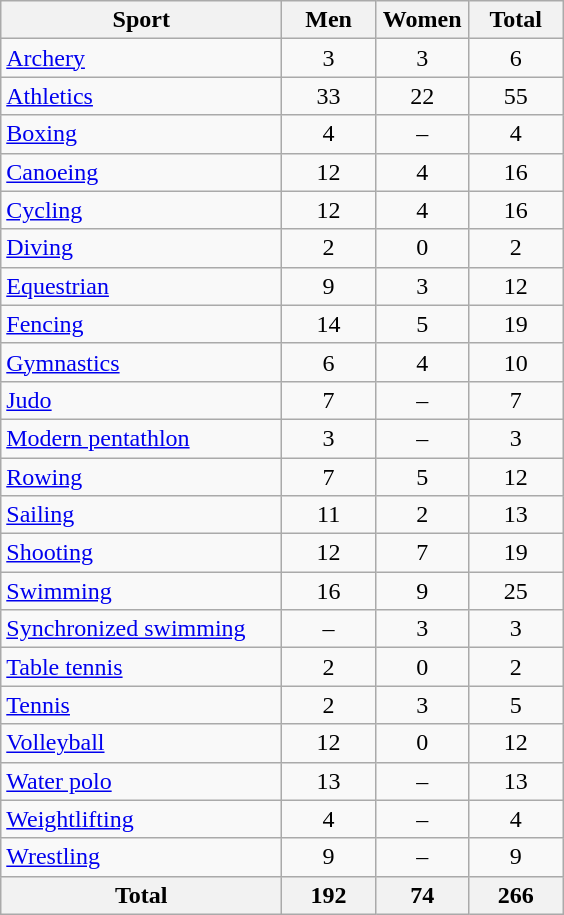<table class="wikitable sortable" style="text-align:center;">
<tr>
<th width=180>Sport</th>
<th width=55>Men</th>
<th width=55>Women</th>
<th width=55>Total</th>
</tr>
<tr>
<td align=left><a href='#'>Archery</a></td>
<td>3</td>
<td>3</td>
<td>6</td>
</tr>
<tr>
<td align=left><a href='#'>Athletics</a></td>
<td>33</td>
<td>22</td>
<td>55</td>
</tr>
<tr>
<td align=left><a href='#'>Boxing</a></td>
<td>4</td>
<td>–</td>
<td>4</td>
</tr>
<tr>
<td align=left><a href='#'>Canoeing</a></td>
<td>12</td>
<td>4</td>
<td>16</td>
</tr>
<tr>
<td align=left><a href='#'>Cycling</a></td>
<td>12</td>
<td>4</td>
<td>16</td>
</tr>
<tr>
<td align=left><a href='#'>Diving</a></td>
<td>2</td>
<td>0</td>
<td>2</td>
</tr>
<tr>
<td align=left><a href='#'>Equestrian</a></td>
<td>9</td>
<td>3</td>
<td>12</td>
</tr>
<tr>
<td align=left><a href='#'>Fencing</a></td>
<td>14</td>
<td>5</td>
<td>19</td>
</tr>
<tr>
<td align=left><a href='#'>Gymnastics</a></td>
<td>6</td>
<td>4</td>
<td>10</td>
</tr>
<tr>
<td align=left><a href='#'>Judo</a></td>
<td>7</td>
<td>–</td>
<td>7</td>
</tr>
<tr>
<td align=left><a href='#'>Modern pentathlon</a></td>
<td>3</td>
<td>–</td>
<td>3</td>
</tr>
<tr>
<td align=left><a href='#'>Rowing</a></td>
<td>7</td>
<td>5</td>
<td>12</td>
</tr>
<tr>
<td align=left><a href='#'>Sailing</a></td>
<td>11</td>
<td>2</td>
<td>13</td>
</tr>
<tr>
<td align=left><a href='#'>Shooting</a></td>
<td>12</td>
<td>7</td>
<td>19</td>
</tr>
<tr>
<td align=left><a href='#'>Swimming</a></td>
<td>16</td>
<td>9</td>
<td>25</td>
</tr>
<tr>
<td align=left><a href='#'>Synchronized swimming</a></td>
<td>–</td>
<td>3</td>
<td>3</td>
</tr>
<tr>
<td align=left><a href='#'>Table tennis</a></td>
<td>2</td>
<td>0</td>
<td>2</td>
</tr>
<tr>
<td align=left><a href='#'>Tennis</a></td>
<td>2</td>
<td>3</td>
<td>5</td>
</tr>
<tr>
<td align=left><a href='#'>Volleyball</a></td>
<td>12</td>
<td>0</td>
<td>12</td>
</tr>
<tr>
<td align=left><a href='#'>Water polo</a></td>
<td>13</td>
<td>–</td>
<td>13</td>
</tr>
<tr>
<td align=left><a href='#'>Weightlifting</a></td>
<td>4</td>
<td>–</td>
<td>4</td>
</tr>
<tr>
<td align=left><a href='#'>Wrestling</a></td>
<td>9</td>
<td>–</td>
<td>9</td>
</tr>
<tr>
<th>Total</th>
<th>192</th>
<th>74</th>
<th>266</th>
</tr>
</table>
